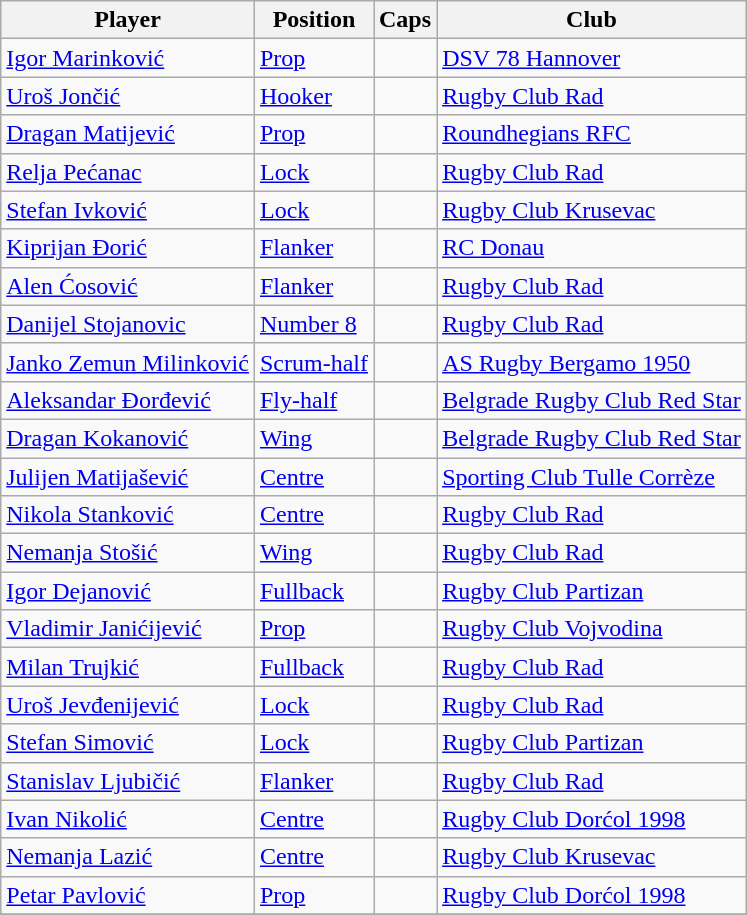<table class="wikitable sortable">
<tr>
<th>Player</th>
<th>Position</th>
<th>Caps</th>
<th>Club</th>
</tr>
<tr>
<td><a href='#'>Igor Marinković</a></td>
<td><a href='#'>Prop</a></td>
<td></td>
<td> <a href='#'>DSV 78 Hannover</a></td>
</tr>
<tr>
<td><a href='#'>Uroš Jončić</a></td>
<td><a href='#'>Hooker</a></td>
<td></td>
<td> <a href='#'>Rugby Club Rad</a></td>
</tr>
<tr>
<td><a href='#'>Dragan Matijević</a></td>
<td><a href='#'>Prop</a></td>
<td></td>
<td> <a href='#'>Roundhegians RFC</a></td>
</tr>
<tr>
<td><a href='#'>Relja Pećanac</a></td>
<td><a href='#'>Lock</a></td>
<td></td>
<td> <a href='#'>Rugby Club Rad</a></td>
</tr>
<tr>
<td><a href='#'>Stefan Ivković</a></td>
<td><a href='#'>Lock</a></td>
<td></td>
<td> <a href='#'>Rugby Club Krusevac</a></td>
</tr>
<tr>
<td><a href='#'>Kiprijan Đorić</a></td>
<td><a href='#'>Flanker</a></td>
<td></td>
<td> <a href='#'>RC Donau</a></td>
</tr>
<tr>
<td><a href='#'>Alen Ćosović</a></td>
<td><a href='#'>Flanker</a></td>
<td></td>
<td> <a href='#'>Rugby Club Rad</a></td>
</tr>
<tr>
<td><a href='#'>Danijel Stojanovic</a></td>
<td><a href='#'>Number 8</a></td>
<td></td>
<td> <a href='#'>Rugby Club Rad</a></td>
</tr>
<tr>
<td><a href='#'>Janko Zemun Milinković</a></td>
<td><a href='#'>Scrum-half</a></td>
<td></td>
<td> <a href='#'>AS Rugby Bergamo 1950</a></td>
</tr>
<tr>
<td><a href='#'>Aleksandar Đorđević</a></td>
<td><a href='#'>Fly-half</a></td>
<td></td>
<td> <a href='#'>Belgrade Rugby Club Red Star</a></td>
</tr>
<tr>
<td><a href='#'>Dragan Kokanović</a></td>
<td><a href='#'>Wing</a></td>
<td></td>
<td> <a href='#'>Belgrade Rugby Club Red Star</a></td>
</tr>
<tr>
<td><a href='#'>Julijen Matijašević</a></td>
<td><a href='#'>Centre</a></td>
<td></td>
<td> <a href='#'>Sporting Club Tulle Corrèze</a></td>
</tr>
<tr>
<td><a href='#'>Nikola Stanković</a></td>
<td><a href='#'>Centre</a></td>
<td></td>
<td> <a href='#'>Rugby Club Rad</a></td>
</tr>
<tr>
<td><a href='#'>Nemanja Stošić</a></td>
<td><a href='#'>Wing</a></td>
<td></td>
<td> <a href='#'>Rugby Club Rad</a></td>
</tr>
<tr>
<td><a href='#'>Igor Dejanović</a></td>
<td><a href='#'>Fullback</a></td>
<td></td>
<td> <a href='#'>Rugby Club Partizan</a></td>
</tr>
<tr>
<td><a href='#'>Vladimir Janićijević</a></td>
<td><a href='#'>Prop</a></td>
<td></td>
<td> <a href='#'>Rugby Club Vojvodina</a></td>
</tr>
<tr>
<td><a href='#'>Milan Trujkić</a></td>
<td><a href='#'>Fullback</a></td>
<td></td>
<td> <a href='#'>Rugby Club Rad</a></td>
</tr>
<tr>
<td><a href='#'>Uroš Jevđenijević</a></td>
<td><a href='#'>Lock</a></td>
<td></td>
<td> <a href='#'>Rugby Club Rad</a></td>
</tr>
<tr>
<td><a href='#'>Stefan Simović</a></td>
<td><a href='#'>Lock</a></td>
<td></td>
<td> <a href='#'>Rugby Club Partizan</a></td>
</tr>
<tr>
<td><a href='#'>Stanislav Ljubičić</a></td>
<td><a href='#'>Flanker</a></td>
<td></td>
<td> <a href='#'>Rugby Club Rad</a></td>
</tr>
<tr>
<td><a href='#'>Ivan Nikolić</a></td>
<td><a href='#'>Centre</a></td>
<td></td>
<td> <a href='#'>Rugby Club Dorćol 1998</a></td>
</tr>
<tr>
<td><a href='#'>Nemanja Lazić</a></td>
<td><a href='#'>Centre</a></td>
<td></td>
<td> <a href='#'>Rugby Club Krusevac</a></td>
</tr>
<tr>
<td><a href='#'>Petar Pavlović</a></td>
<td><a href='#'>Prop</a></td>
<td></td>
<td> <a href='#'>Rugby Club Dorćol 1998</a></td>
</tr>
<tr>
</tr>
</table>
